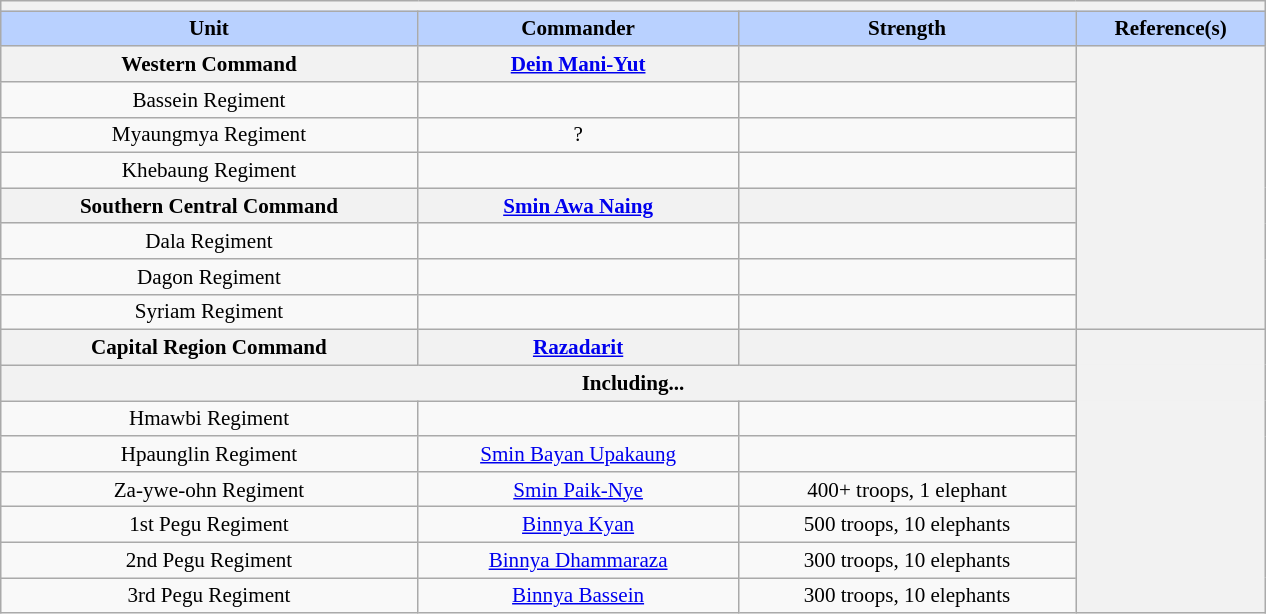<table class="wikitable collapsible" style="min-width:60em; margin:0.3em auto; font-size:88%;">
<tr>
<th colspan=5></th>
</tr>
<tr>
<th style="background-color:#B9D1FF">Unit</th>
<th style="background-color:#B9D1FF">Commander</th>
<th style="background-color:#B9D1FF">Strength</th>
<th style="background-color:#B9D1FF">Reference(s)</th>
</tr>
<tr>
<th colspan="1">Western Command</th>
<th colspan="1"><a href='#'>Dein Mani-Yut</a></th>
<th colspan="1"></th>
<th rowspan="8"></th>
</tr>
<tr>
<td align="center">Bassein Regiment</td>
<td align="center"></td>
<td align="center"></td>
</tr>
<tr>
<td align="center">Myaungmya Regiment</td>
<td align="center">?</td>
<td align="center"></td>
</tr>
<tr>
<td align="center">Khebaung Regiment</td>
<td align="center"></td>
<td align="center"></td>
</tr>
<tr>
<th colspan="1">Southern Central Command</th>
<th colspan="1"><a href='#'>Smin Awa Naing</a></th>
<th colspan="1"></th>
</tr>
<tr>
<td align="center">Dala Regiment</td>
<td align="center"></td>
<td align="center"></td>
</tr>
<tr>
<td align="center">Dagon Regiment</td>
<td align="center"></td>
<td align="center"></td>
</tr>
<tr>
<td align="center">Syriam Regiment</td>
<td align="center"></td>
<td align="center"></td>
</tr>
<tr>
<th colspan="1">Capital Region Command</th>
<th colspan="1"><a href='#'>Razadarit</a></th>
<th colspan="1"></th>
<th rowspan="8"></th>
</tr>
<tr>
<th colspan="4">Including...</th>
</tr>
<tr>
<td align="center">Hmawbi Regiment</td>
<td align="center"></td>
<td align="center"></td>
</tr>
<tr>
<td align="center">Hpaunglin Regiment</td>
<td align="center"><a href='#'>Smin Bayan Upakaung</a></td>
<td align="center"></td>
</tr>
<tr>
<td align="center">Za-ywe-ohn Regiment</td>
<td align="center"><a href='#'>Smin Paik-Nye</a></td>
<td align="center">400+ troops, 1 elephant</td>
</tr>
<tr>
<td align="center">1st Pegu Regiment</td>
<td align="center"><a href='#'>Binnya Kyan</a></td>
<td align="center">500 troops, 10 elephants</td>
</tr>
<tr>
<td align="center">2nd Pegu Regiment</td>
<td align="center"><a href='#'>Binnya Dhammaraza</a></td>
<td align="center">300 troops, 10 elephants</td>
</tr>
<tr>
<td align="center">3rd Pegu Regiment</td>
<td align="center"><a href='#'>Binnya Bassein</a></td>
<td align="center">300 troops, 10 elephants</td>
</tr>
</table>
